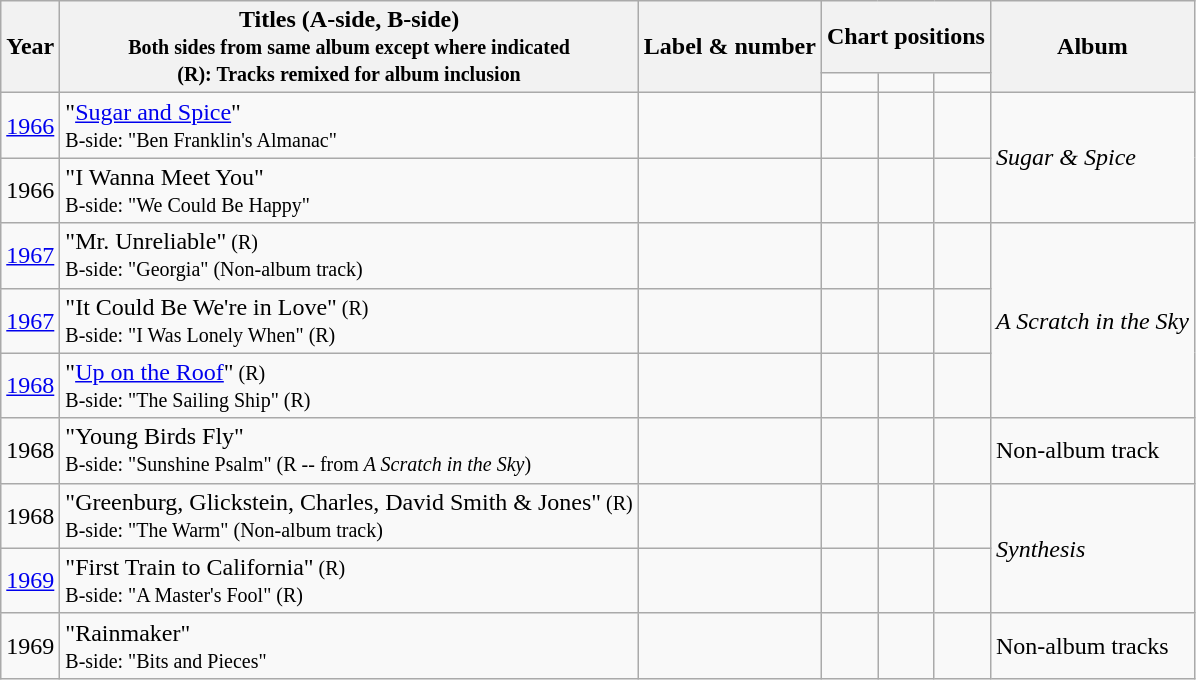<table class="wikitable">
<tr>
<th rowspan="2">Year</th>
<th rowspan="2">Titles (A-side, B-side)<br><small>Both sides from same album except where indicated<br>(R): Tracks remixed for album inclusion</small></th>
<th rowspan="2">Label & number</th>
<th colspan="3">Chart positions</th>
<th rowspan="2">Album</th>
</tr>
<tr>
<td></td>
<td></td>
<td></td>
</tr>
<tr>
<td><a href='#'>1966</a></td>
<td>"<a href='#'>Sugar and Spice</a>"<br><small>B-side: "Ben Franklin's Almanac"</small></td>
<td></td>
<td></td>
<td></td>
<td></td>
<td align="left" rowspan="2"><em>Sugar & Spice</em></td>
</tr>
<tr>
<td>1966</td>
<td>"I Wanna Meet You"<br><small>B-side: "We Could Be Happy"</small></td>
<td></td>
<td></td>
<td></td>
<td><br></td>
</tr>
<tr>
<td><a href='#'>1967</a></td>
<td>"Mr. Unreliable"<small> (R)</small><br><small>B-side: "Georgia" (Non-album track)</small></td>
<td></td>
<td></td>
<td></td>
<td></td>
<td align="left" rowspan="3"><em>A Scratch in the Sky</em></td>
</tr>
<tr>
<td><a href='#'>1967</a></td>
<td>"It Could Be We're in Love"<small> (R)</small><br><small>B-side: "I Was Lonely When" (R)</small></td>
<td></td>
<td></td>
<td></td>
<td></td>
</tr>
<tr>
<td><a href='#'>1968</a></td>
<td>"<a href='#'>Up on the Roof</a>"<small> (R)</small><br><small>B-side: "The Sailing Ship" (R)</small></td>
<td></td>
<td></td>
<td></td>
<td></td>
</tr>
<tr>
<td>1968</td>
<td>"Young Birds Fly"<br><small>B-side: "Sunshine Psalm" (R -- from <em>A Scratch in the Sky</em>)</small></td>
<td></td>
<td></td>
<td></td>
<td><br></td>
<td align="left">Non-album track</td>
</tr>
<tr>
<td>1968</td>
<td>"Greenburg, Glickstein, Charles, David Smith & Jones"<small> (R)</small><br><small>B-side: "The Warm" (Non-album track)</small></td>
<td></td>
<td></td>
<td></td>
<td><br></td>
<td align="left" rowspan="2"><em>Synthesis</em></td>
</tr>
<tr>
<td><a href='#'>1969</a></td>
<td>"First Train to California"<small> (R)</small><br><small>B-side: "A Master's Fool" (R)</small></td>
<td></td>
<td></td>
<td></td>
<td></td>
</tr>
<tr>
<td>1969</td>
<td>"Rainmaker"<br><small>B-side: "Bits and Pieces"</small></td>
<td></td>
<td></td>
<td></td>
<td></td>
<td align="left">Non-album tracks</td>
</tr>
</table>
